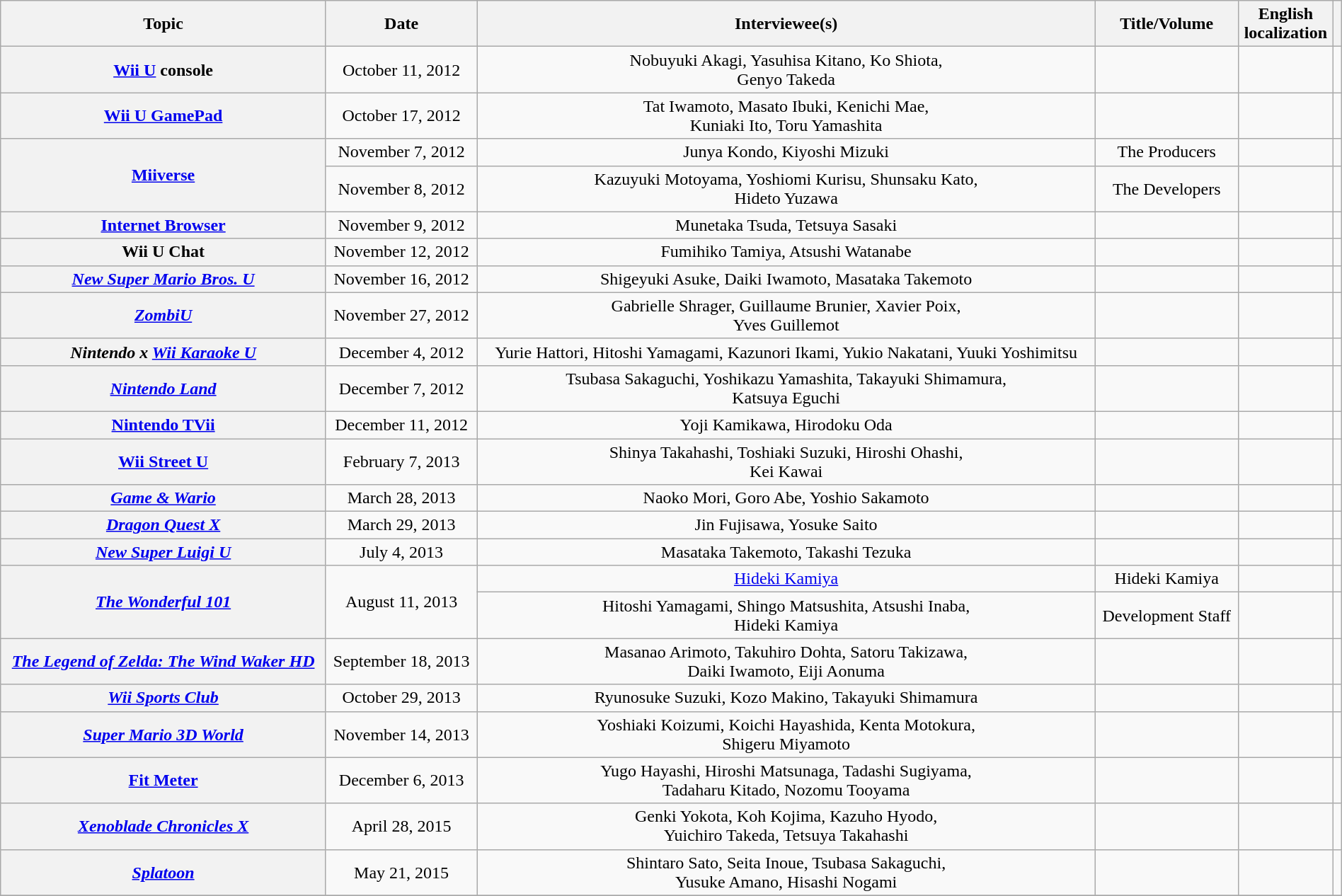<table class="wikitable plainrowheaders" style="text-align: center;" width="100%">
<tr>
<th scope="col">Topic</th>
<th scope="col">Date</th>
<th scope="col">Interviewee(s)</th>
<th scope="col">Title/Volume</th>
<th scope="col">English<br>localization</th>
<th scope="col"></th>
</tr>
<tr>
<th scope="row" style="text-align: center;"><a href='#'>Wii U</a> console</th>
<td>October 11, 2012</td>
<td>Nobuyuki Akagi, Yasuhisa Kitano, Ko Shiota,<br>Genyo Takeda</td>
<td></td>
<td></td>
<td></td>
</tr>
<tr>
<th scope="row" style="text-align: center;"><a href='#'>Wii U GamePad</a></th>
<td>October 17, 2012</td>
<td>Tat Iwamoto, Masato Ibuki, Kenichi Mae,<br>Kuniaki Ito, Toru Yamashita</td>
<td></td>
<td></td>
<td></td>
</tr>
<tr>
<th scope="row" rowspan=2; style="text-align: center;"><a href='#'>Miiverse</a></th>
<td>November 7, 2012</td>
<td>Junya Kondo, Kiyoshi Mizuki</td>
<td>The Producers</td>
<td></td>
<td></td>
</tr>
<tr>
<td>November 8, 2012</td>
<td>Kazuyuki Motoyama, Yoshiomi Kurisu, Shunsaku Kato,<br>Hideto Yuzawa</td>
<td>The Developers</td>
<td></td>
<td></td>
</tr>
<tr>
<th scope="row" style="text-align: center;"><a href='#'>Internet Browser</a></th>
<td>November 9, 2012</td>
<td>Munetaka Tsuda, Tetsuya Sasaki</td>
<td></td>
<td></td>
<td></td>
</tr>
<tr>
<th scope="row" style="text-align: center;">Wii U Chat</th>
<td>November 12, 2012</td>
<td>Fumihiko Tamiya, Atsushi Watanabe</td>
<td></td>
<td></td>
<td></td>
</tr>
<tr>
<th scope="row" style="text-align: center;"><em><a href='#'>New Super Mario Bros. U</a></em></th>
<td>November 16, 2012</td>
<td>Shigeyuki Asuke, Daiki Iwamoto, Masataka Takemoto</td>
<td></td>
<td></td>
<td></td>
</tr>
<tr>
<th scope="row" style="text-align: center;"><em><a href='#'>ZombiU</a></em></th>
<td>November 27, 2012</td>
<td>Gabrielle Shrager, Guillaume Brunier, Xavier Poix,<br>Yves Guillemot</td>
<td></td>
<td></td>
<td></td>
</tr>
<tr>
<th scope="row" style="text-align: center;"><em>Nintendo x <a href='#'>Wii Karaoke U</a></em></th>
<td>December 4, 2012</td>
<td>Yurie Hattori, Hitoshi Yamagami, Kazunori Ikami, Yukio Nakatani, Yuuki Yoshimitsu</td>
<td></td>
<td></td>
<td></td>
</tr>
<tr>
<th scope="row" style="text-align: center;"><em><a href='#'>Nintendo Land</a></em></th>
<td>December 7, 2012</td>
<td>Tsubasa Sakaguchi, Yoshikazu Yamashita, Takayuki Shimamura,<br>Katsuya Eguchi</td>
<td></td>
<td></td>
<td></td>
</tr>
<tr>
<th scope="row" style="text-align: center;"><a href='#'>Nintendo TVii</a></th>
<td>December 11, 2012</td>
<td>Yoji Kamikawa, Hirodoku Oda</td>
<td></td>
<td></td>
<td></td>
</tr>
<tr>
<th scope="row" style="text-align: center;"><a href='#'>Wii Street U</a></th>
<td>February 7, 2013</td>
<td>Shinya Takahashi, Toshiaki Suzuki, Hiroshi Ohashi,<br>Kei Kawai</td>
<td></td>
<td></td>
<td></td>
</tr>
<tr>
<th scope="row" style="text-align: center;"><em><a href='#'>Game & Wario</a></em></th>
<td>March 28, 2013</td>
<td>Naoko Mori, Goro Abe, Yoshio Sakamoto</td>
<td></td>
<td></td>
<td></td>
</tr>
<tr>
<th scope="row" style="text-align: center;"><em><a href='#'>Dragon Quest X</a></em></th>
<td>March 29, 2013</td>
<td>Jin Fujisawa, Yosuke Saito</td>
<td></td>
<td></td>
<td></td>
</tr>
<tr>
<th scope="row" style="text-align: center;"><em><a href='#'>New Super Luigi U</a></em></th>
<td>July 4, 2013</td>
<td>Masataka Takemoto, Takashi Tezuka</td>
<td></td>
<td></td>
<td></td>
</tr>
<tr>
<th scope="row" rowspan=2; style="text-align: center;"><em><a href='#'>The Wonderful 101</a></em></th>
<td rowspan=2>August 11, 2013</td>
<td><a href='#'>Hideki Kamiya</a></td>
<td>Hideki Kamiya</td>
<td></td>
<td></td>
</tr>
<tr>
<td>Hitoshi Yamagami, Shingo Matsushita, Atsushi Inaba,<br>Hideki Kamiya</td>
<td>Development Staff</td>
<td></td>
<td></td>
</tr>
<tr>
<th scope="row" style="text-align: center;"><em><a href='#'>The Legend of Zelda: The Wind Waker HD</a></em></th>
<td>September 18, 2013</td>
<td>Masanao Arimoto, Takuhiro Dohta, Satoru Takizawa,<br>Daiki Iwamoto, Eiji Aonuma</td>
<td></td>
<td></td>
<td></td>
</tr>
<tr>
<th scope="row" style="text-align: center;"><em><a href='#'>Wii Sports Club</a></em></th>
<td>October 29, 2013</td>
<td>Ryunosuke Suzuki, Kozo Makino, Takayuki Shimamura</td>
<td></td>
<td></td>
<td></td>
</tr>
<tr>
<th scope="row" style="text-align: center;"><em><a href='#'>Super Mario 3D World</a></em></th>
<td>November 14, 2013</td>
<td>Yoshiaki Koizumi, Koichi Hayashida, Kenta Motokura,<br>Shigeru Miyamoto</td>
<td></td>
<td></td>
<td></td>
</tr>
<tr>
<th scope="row" style="text-align: center;"><a href='#'>Fit Meter</a></th>
<td>December 6, 2013</td>
<td>Yugo Hayashi, Hiroshi Matsunaga, Tadashi Sugiyama,<br>Tadaharu Kitado, Nozomu Tooyama</td>
<td></td>
<td></td>
<td></td>
</tr>
<tr>
<th scope="row" style="text-align: center;"><em><a href='#'>Xenoblade Chronicles X</a></em></th>
<td>April 28, 2015</td>
<td>Genki Yokota, Koh Kojima, Kazuho Hyodo,<br>Yuichiro Takeda, Tetsuya Takahashi</td>
<td></td>
<td></td>
<td></td>
</tr>
<tr>
<th scope="row" style="text-align: center;"><em><a href='#'>Splatoon</a></em></th>
<td>May 21, 2015</td>
<td>Shintaro Sato, Seita Inoue, Tsubasa Sakaguchi,<br>Yusuke Amano, Hisashi Nogami</td>
<td></td>
<td></td>
<td></td>
</tr>
<tr>
</tr>
</table>
